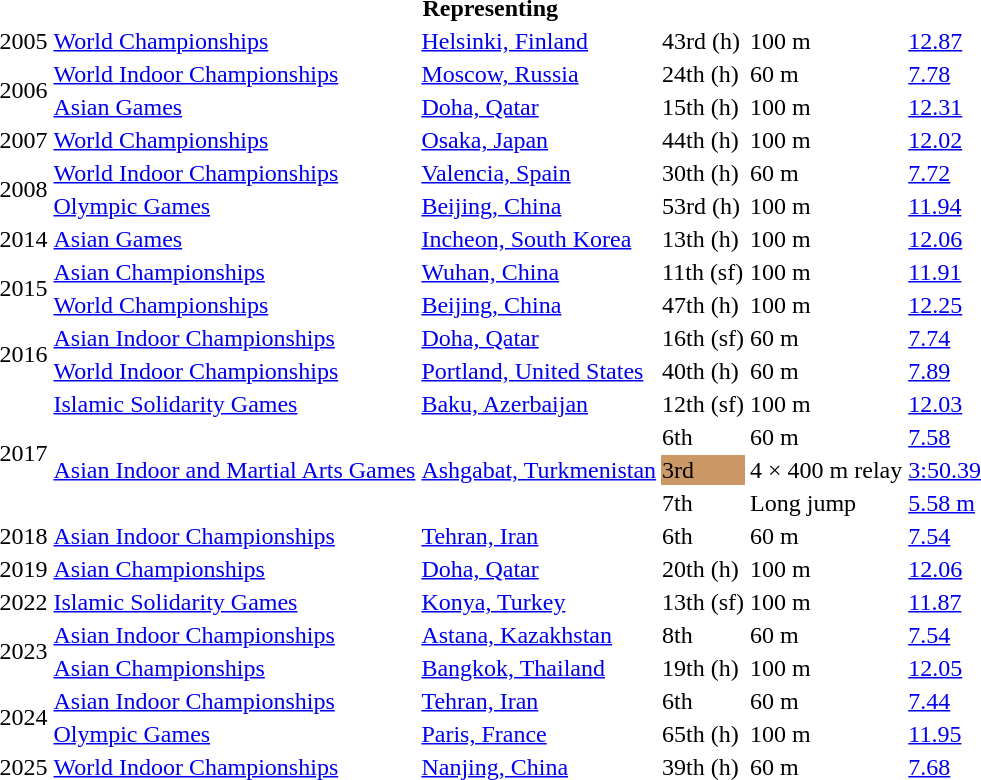<table>
<tr>
<th colspan="6">Representing </th>
</tr>
<tr>
<td>2005</td>
<td><a href='#'>World Championships</a></td>
<td><a href='#'>Helsinki, Finland</a></td>
<td>43rd (h)</td>
<td>100 m</td>
<td><a href='#'>12.87</a></td>
</tr>
<tr>
<td rowspan=2>2006</td>
<td><a href='#'>World Indoor Championships</a></td>
<td><a href='#'>Moscow, Russia</a></td>
<td>24th (h)</td>
<td>60 m</td>
<td><a href='#'>7.78</a></td>
</tr>
<tr>
<td><a href='#'>Asian Games</a></td>
<td><a href='#'>Doha, Qatar</a></td>
<td>15th (h)</td>
<td>100 m</td>
<td><a href='#'>12.31</a></td>
</tr>
<tr>
<td>2007</td>
<td><a href='#'>World Championships</a></td>
<td><a href='#'>Osaka, Japan</a></td>
<td>44th (h)</td>
<td>100 m</td>
<td><a href='#'>12.02</a></td>
</tr>
<tr>
<td rowspan=2>2008</td>
<td><a href='#'>World Indoor Championships</a></td>
<td><a href='#'>Valencia, Spain</a></td>
<td>30th (h)</td>
<td>60 m</td>
<td><a href='#'>7.72</a></td>
</tr>
<tr>
<td><a href='#'>Olympic Games</a></td>
<td><a href='#'>Beijing, China</a></td>
<td>53rd (h)</td>
<td>100 m</td>
<td><a href='#'>11.94</a></td>
</tr>
<tr>
<td>2014</td>
<td><a href='#'>Asian Games</a></td>
<td><a href='#'>Incheon, South Korea</a></td>
<td>13th (h)</td>
<td>100 m</td>
<td><a href='#'>12.06</a></td>
</tr>
<tr>
<td rowspan=2>2015</td>
<td><a href='#'>Asian Championships</a></td>
<td><a href='#'>Wuhan, China</a></td>
<td>11th (sf)</td>
<td>100 m</td>
<td><a href='#'>11.91</a></td>
</tr>
<tr>
<td><a href='#'>World Championships</a></td>
<td><a href='#'>Beijing, China</a></td>
<td>47th (h)</td>
<td>100 m</td>
<td><a href='#'>12.25</a></td>
</tr>
<tr>
<td rowspan=2>2016</td>
<td><a href='#'>Asian Indoor Championships</a></td>
<td><a href='#'>Doha, Qatar</a></td>
<td>16th (sf)</td>
<td>60 m</td>
<td><a href='#'>7.74</a></td>
</tr>
<tr>
<td><a href='#'>World Indoor Championships</a></td>
<td><a href='#'>Portland, United States</a></td>
<td>40th (h)</td>
<td>60 m</td>
<td><a href='#'>7.89</a></td>
</tr>
<tr>
<td rowspan=4>2017</td>
<td><a href='#'>Islamic Solidarity Games</a></td>
<td><a href='#'>Baku, Azerbaijan</a></td>
<td>12th (sf)</td>
<td>100 m</td>
<td><a href='#'>12.03</a></td>
</tr>
<tr>
<td rowspan=3><a href='#'>Asian Indoor and Martial Arts Games</a></td>
<td rowspan=3><a href='#'>Ashgabat, Turkmenistan</a></td>
<td>6th</td>
<td>60 m</td>
<td><a href='#'>7.58</a></td>
</tr>
<tr>
<td bgcolor=cc9966>3rd</td>
<td>4 × 400 m relay</td>
<td><a href='#'>3:50.39</a></td>
</tr>
<tr>
<td>7th</td>
<td>Long jump</td>
<td><a href='#'>5.58 m</a></td>
</tr>
<tr>
<td>2018</td>
<td><a href='#'>Asian Indoor Championships</a></td>
<td><a href='#'>Tehran, Iran</a></td>
<td>6th</td>
<td>60 m</td>
<td><a href='#'>7.54</a></td>
</tr>
<tr>
<td>2019</td>
<td><a href='#'>Asian Championships</a></td>
<td><a href='#'>Doha, Qatar</a></td>
<td>20th (h)</td>
<td>100 m</td>
<td><a href='#'>12.06</a></td>
</tr>
<tr>
<td>2022</td>
<td><a href='#'>Islamic Solidarity Games</a></td>
<td><a href='#'>Konya, Turkey</a></td>
<td>13th (sf)</td>
<td>100 m</td>
<td><a href='#'>11.87</a></td>
</tr>
<tr>
<td rowspan=2>2023</td>
<td><a href='#'>Asian Indoor Championships</a></td>
<td><a href='#'>Astana, Kazakhstan</a></td>
<td>8th</td>
<td>60 m</td>
<td><a href='#'>7.54</a></td>
</tr>
<tr>
<td><a href='#'>Asian Championships</a></td>
<td><a href='#'>Bangkok, Thailand</a></td>
<td>19th (h)</td>
<td>100 m</td>
<td><a href='#'>12.05</a></td>
</tr>
<tr>
<td rowspan=2>2024</td>
<td><a href='#'>Asian Indoor Championships</a></td>
<td><a href='#'>Tehran, Iran</a></td>
<td>6th</td>
<td>60 m</td>
<td><a href='#'>7.44</a></td>
</tr>
<tr>
<td><a href='#'>Olympic Games</a></td>
<td><a href='#'>Paris, France</a></td>
<td>65th (h)</td>
<td>100 m</td>
<td><a href='#'>11.95</a></td>
</tr>
<tr>
<td>2025</td>
<td><a href='#'>World Indoor Championships</a></td>
<td><a href='#'>Nanjing, China</a></td>
<td>39th (h)</td>
<td>60 m</td>
<td><a href='#'>7.68</a></td>
</tr>
</table>
